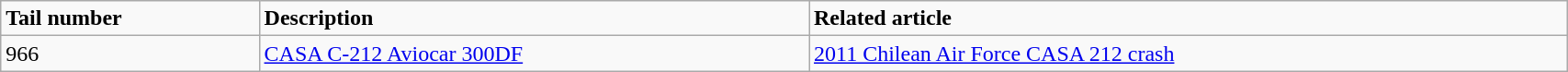<table class="wikitable" width="90%">
<tr>
<td><strong>Tail number</strong></td>
<td><strong>Description</strong></td>
<td><strong>Related article</strong></td>
</tr>
<tr>
<td>966</td>
<td><a href='#'>CASA C-212 Aviocar 300DF</a></td>
<td><a href='#'>2011 Chilean Air Force CASA 212 crash</a></td>
</tr>
</table>
